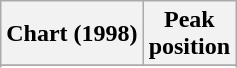<table class="wikitable sortable plainrowheaders" style="text-align:center">
<tr>
<th scope="col">Chart (1998)</th>
<th scope="col">Peak<br>position</th>
</tr>
<tr>
</tr>
<tr>
</tr>
</table>
